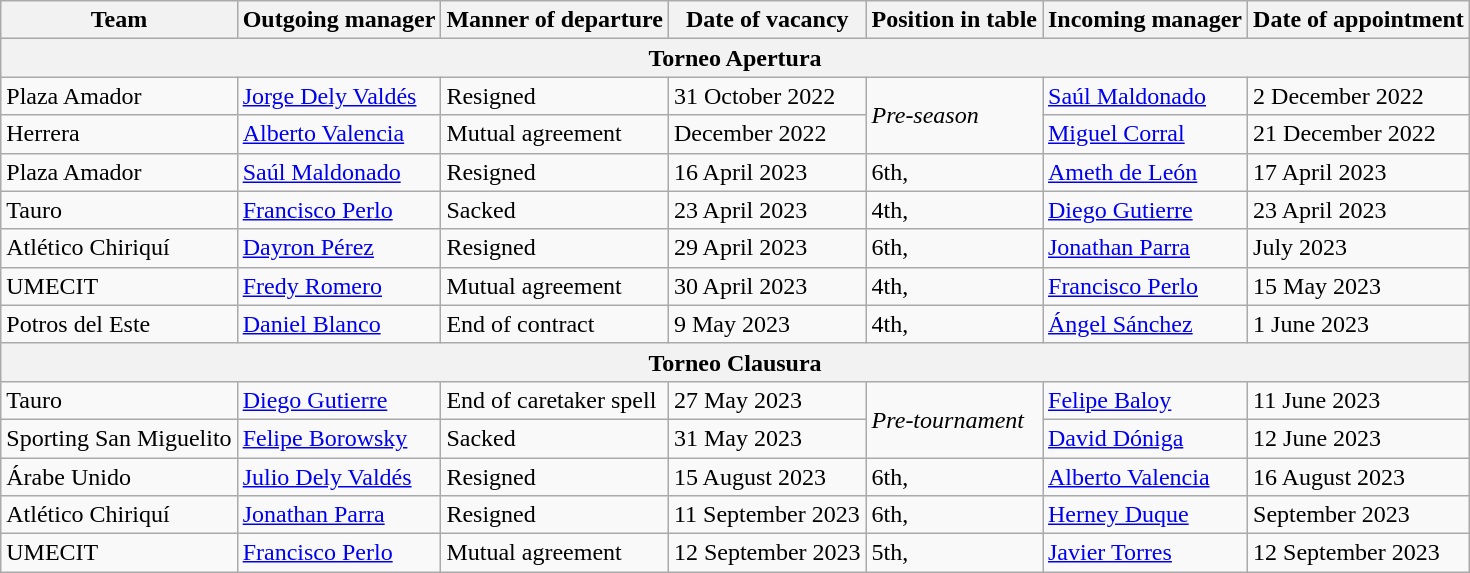<table class="wikitable sortable">
<tr>
<th>Team</th>
<th>Outgoing manager</th>
<th>Manner of departure</th>
<th>Date of vacancy</th>
<th>Position in table</th>
<th>Incoming manager</th>
<th>Date of appointment</th>
</tr>
<tr>
<th colspan=7>Torneo Apertura</th>
</tr>
<tr>
<td>Plaza Amador</td>
<td> <a href='#'>Jorge Dely Valdés</a></td>
<td>Resigned</td>
<td>31 October 2022</td>
<td rowspan=2><em>Pre-season</em></td>
<td> <a href='#'>Saúl Maldonado</a></td>
<td>2 December 2022</td>
</tr>
<tr>
<td>Herrera</td>
<td> <a href='#'>Alberto Valencia</a></td>
<td>Mutual agreement</td>
<td>December 2022</td>
<td> <a href='#'>Miguel Corral</a></td>
<td>21 December 2022</td>
</tr>
<tr>
<td>Plaza Amador</td>
<td> <a href='#'>Saúl Maldonado</a></td>
<td>Resigned</td>
<td>16 April 2023</td>
<td>6th, </td>
<td> <a href='#'>Ameth de León</a></td>
<td>17 April 2023</td>
</tr>
<tr>
<td>Tauro</td>
<td> <a href='#'>Francisco Perlo</a></td>
<td>Sacked</td>
<td>23 April 2023</td>
<td>4th, </td>
<td> <a href='#'>Diego Gutierre</a></td>
<td>23 April 2023</td>
</tr>
<tr>
<td>Atlético Chiriquí</td>
<td> <a href='#'>Dayron Pérez</a></td>
<td>Resigned</td>
<td>29 April 2023</td>
<td>6th, </td>
<td> <a href='#'>Jonathan Parra</a></td>
<td>July 2023</td>
</tr>
<tr>
<td>UMECIT</td>
<td> <a href='#'>Fredy Romero</a></td>
<td>Mutual agreement</td>
<td>30 April 2023</td>
<td>4th, </td>
<td> <a href='#'>Francisco Perlo</a></td>
<td>15 May 2023</td>
</tr>
<tr>
<td>Potros del Este</td>
<td> <a href='#'>Daniel Blanco</a></td>
<td>End of contract</td>
<td>9 May 2023</td>
<td>4th, </td>
<td> <a href='#'>Ángel Sánchez</a></td>
<td>1 June 2023</td>
</tr>
<tr>
<th colspan=7>Torneo Clausura</th>
</tr>
<tr>
<td>Tauro</td>
<td> <a href='#'>Diego Gutierre</a></td>
<td>End of caretaker spell</td>
<td>27 May 2023</td>
<td rowspan=2><em>Pre-tournament</em></td>
<td> <a href='#'>Felipe Baloy</a></td>
<td>11 June 2023</td>
</tr>
<tr>
<td>Sporting San Miguelito</td>
<td> <a href='#'>Felipe Borowsky</a></td>
<td>Sacked</td>
<td>31 May 2023</td>
<td> <a href='#'>David Dóniga</a></td>
<td>12 June 2023</td>
</tr>
<tr>
<td>Árabe Unido</td>
<td> <a href='#'>Julio Dely Valdés</a></td>
<td>Resigned</td>
<td>15 August 2023</td>
<td>6th, </td>
<td> <a href='#'>Alberto Valencia</a></td>
<td>16 August 2023</td>
</tr>
<tr>
<td>Atlético Chiriquí</td>
<td> <a href='#'>Jonathan Parra</a></td>
<td>Resigned</td>
<td>11 September 2023</td>
<td>6th, </td>
<td> <a href='#'>Herney Duque</a></td>
<td>September 2023</td>
</tr>
<tr>
<td>UMECIT</td>
<td> <a href='#'>Francisco Perlo</a></td>
<td>Mutual agreement</td>
<td>12 September 2023</td>
<td>5th, </td>
<td> <a href='#'>Javier Torres</a></td>
<td>12 September 2023</td>
</tr>
</table>
